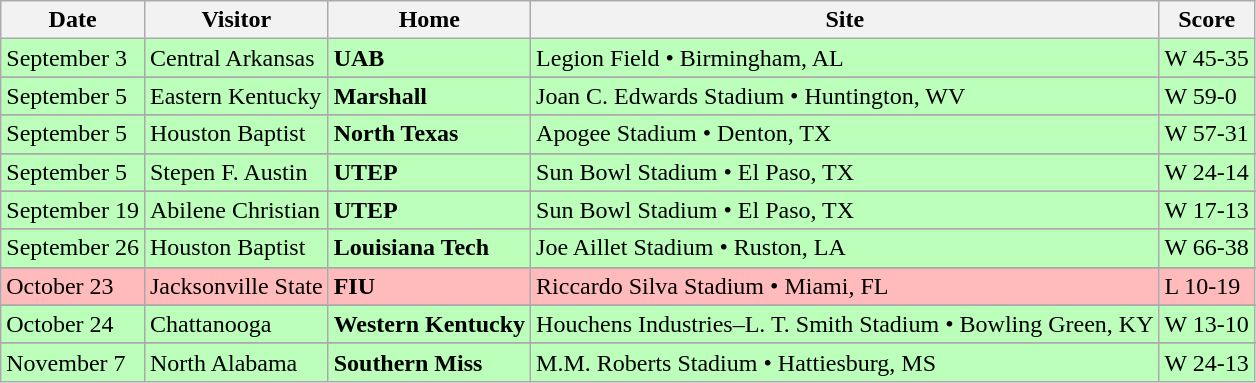<table class="wikitable">
<tr>
<th>Date</th>
<th>Visitor</th>
<th>Home</th>
<th>Site</th>
<th>Score</th>
</tr>
<tr style="background:#bfb;">
<td>September 3</td>
<td>Central Arkansas</td>
<td><strong>UAB</strong></td>
<td>Legion Field • Birmingham, AL</td>
<td>W 45-35</td>
</tr>
<tr>
</tr>
<tr style="background:#bfb;">
<td>September 5</td>
<td>Eastern Kentucky</td>
<td><strong>Marshall</strong></td>
<td>Joan C. Edwards Stadium • Huntington, WV</td>
<td>W 59-0</td>
</tr>
<tr>
</tr>
<tr style="background:#bfb;">
<td>September 5</td>
<td>Houston Baptist</td>
<td><strong>North Texas</strong></td>
<td>Apogee Stadium • Denton, TX</td>
<td>W 57-31</td>
</tr>
<tr>
</tr>
<tr style="background:#bfb;">
<td>September 5</td>
<td>Stepen F. Austin</td>
<td><strong>UTEP</strong></td>
<td>Sun Bowl Stadium • El Paso, TX</td>
<td>W 24-14</td>
</tr>
<tr>
</tr>
<tr style="background:#bfb;">
<td>September 19</td>
<td>Abilene Christian</td>
<td><strong>UTEP</strong></td>
<td>Sun Bowl Stadium • El Paso, TX</td>
<td>W 17-13</td>
</tr>
<tr>
</tr>
<tr style="background:#bfb;">
<td>September 26</td>
<td>Houston Baptist</td>
<td><strong>Louisiana Tech</strong></td>
<td>Joe Aillet Stadium • Ruston, LA</td>
<td>W 66-38</td>
</tr>
<tr>
</tr>
<tr style="background:#fbb;">
<td>October 23</td>
<td>Jacksonville State</td>
<td><strong>FIU</strong></td>
<td>Riccardo Silva Stadium • Miami, FL</td>
<td>L 10-19</td>
</tr>
<tr>
</tr>
<tr style="background:#bfb;">
<td>October 24</td>
<td>Chattanooga</td>
<td><strong>Western Kentucky</strong></td>
<td>Houchens Industries–L. T. Smith Stadium • Bowling Green, KY</td>
<td>W 13-10</td>
</tr>
<tr>
</tr>
<tr style="background:#bfb;">
<td>November 7</td>
<td>North Alabama</td>
<td><strong>Southern Miss</strong></td>
<td>M.M. Roberts Stadium • Hattiesburg, MS</td>
<td>W 24-13</td>
</tr>
</table>
